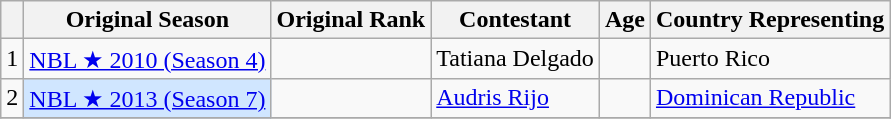<table class="wikitable">
<tr>
<th></th>
<th>Original Season</th>
<th>Original Rank</th>
<th>Contestant</th>
<th>Age</th>
<th>Country Representing</th>
</tr>
<tr>
<td>1</td>
<td><a href='#'>NBL ★ 2010 (Season 4)</a></td>
<td></td>
<td>Tatiana Delgado </td>
<td></td>
<td>  Puerto Rico</td>
</tr>
<tr>
<td>2</td>
<td style="background: #D0E6FF;"><a href='#'>NBL ★ 2013 (Season 7)</a></td>
<td></td>
<td><a href='#'>Audris Rijo</a></td>
<td></td>
<td> <a href='#'>Dominican Republic</a></td>
</tr>
<tr>
</tr>
</table>
